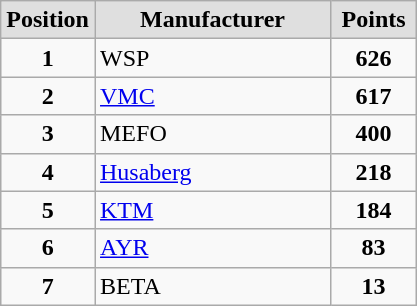<table class="wikitable">
<tr align="center" style="background:#dfdfdf;">
<td width="50"><strong>Position</strong></td>
<td width="150"><strong>Manufacturer</strong></td>
<td width="50"><strong>Points</strong></td>
</tr>
<tr align="center">
<td><strong>1</strong></td>
<td align="left">WSP</td>
<td><strong>626</strong></td>
</tr>
<tr align="center">
<td><strong>2</strong></td>
<td align="left"><a href='#'>VMC</a></td>
<td><strong>617</strong></td>
</tr>
<tr align="center">
<td><strong>3</strong></td>
<td align="left">MEFO</td>
<td><strong>400</strong></td>
</tr>
<tr align="center">
<td><strong>4</strong></td>
<td align="left"><a href='#'>Husaberg</a></td>
<td><strong>218</strong></td>
</tr>
<tr align="center">
<td><strong>5</strong></td>
<td align="left"><a href='#'>KTM</a></td>
<td><strong>184</strong></td>
</tr>
<tr align="center">
<td><strong>6</strong></td>
<td align="left"><a href='#'>AYR</a></td>
<td><strong>83</strong></td>
</tr>
<tr align="center">
<td><strong>7</strong></td>
<td align="left">BETA</td>
<td><strong>13</strong></td>
</tr>
</table>
